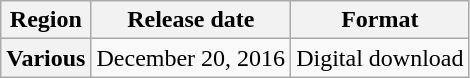<table class="wikitable plainrowheaders">
<tr>
<th>Region</th>
<th>Release date</th>
<th>Format</th>
</tr>
<tr>
<th scope="row">Various</th>
<td>December 20, 2016</td>
<td>Digital download</td>
</tr>
</table>
